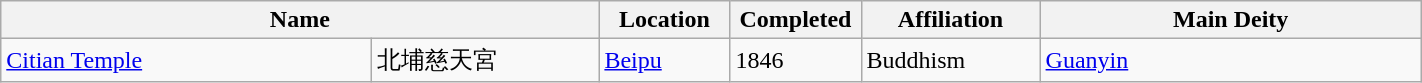<table class="wikitable sortable" style="width:75%">
<tr>
<th colspan="2" scope="col">Name</th>
<th scope="col" style="width:5em">Location</th>
<th scope="col" style="width:5em">Completed</th>
<th scope="col" style="width:7em">Affiliation</th>
<th scope="col">Main Deity</th>
</tr>
<tr>
<td style="width:15em"><a href='#'>Citian Temple</a></td>
<td style="width:9em">北埔慈天宮</td>
<td><a href='#'>Beipu</a></td>
<td>1846</td>
<td>Buddhism</td>
<td><a href='#'>Guanyin</a></td>
</tr>
</table>
